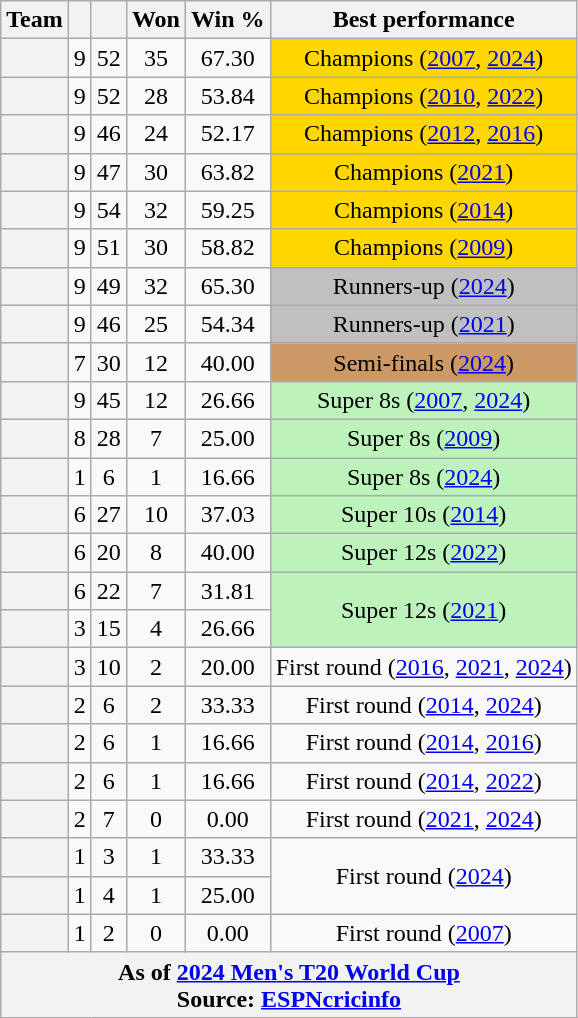<table class="wikitable sortable plainrowheaders" style="text-align:center">
<tr>
<th scope="col">Team</th>
<th scope="col"></th>
<th scope="col"></th>
<th scope="col">Won</th>
<th scope="col">Win %</th>
<th scope="col">Best performance</th>
</tr>
<tr>
<th scope="row"></th>
<td>9</td>
<td>52</td>
<td>35</td>
<td>67.30</td>
<td style="background:gold">Champions (<a href='#'>2007</a>, <a href='#'>2024</a>)</td>
</tr>
<tr>
<th scope="row"></th>
<td>9</td>
<td>52</td>
<td>28</td>
<td>53.84</td>
<td style="background:gold">Champions (<a href='#'>2010</a>, <a href='#'>2022</a>)</td>
</tr>
<tr>
<th scope="row"></th>
<td>9</td>
<td>46</td>
<td>24</td>
<td>52.17</td>
<td style="background:gold">Champions (<a href='#'>2012</a>, <a href='#'>2016</a>)</td>
</tr>
<tr>
<th scope="row"></th>
<td>9</td>
<td>47</td>
<td>30</td>
<td>63.82</td>
<td style="background:gold">Champions (<a href='#'>2021</a>)</td>
</tr>
<tr>
<th scope="row"></th>
<td>9</td>
<td>54</td>
<td>32</td>
<td>59.25</td>
<td style="background:gold">Champions (<a href='#'>2014</a>)</td>
</tr>
<tr>
<th scope="row"></th>
<td>9</td>
<td>51</td>
<td>30</td>
<td>58.82</td>
<td style="background:gold">Champions (<a href='#'>2009</a>)</td>
</tr>
<tr>
<th scope="row"></th>
<td>9</td>
<td>49</td>
<td>32</td>
<td>65.30</td>
<td style="background:silver">Runners-up (<a href='#'>2024</a>)</td>
</tr>
<tr>
<th scope="row"></th>
<td>9</td>
<td>46</td>
<td>25</td>
<td>54.34</td>
<td style="background:silver">Runners-up (<a href='#'>2021</a>)</td>
</tr>
<tr>
<th scope="row"></th>
<td>7</td>
<td>30</td>
<td>12</td>
<td>40.00</td>
<td style="background:#cc9966">Semi-finals (<a href='#'>2024</a>)</td>
</tr>
<tr>
<th scope="row"></th>
<td>9</td>
<td>45</td>
<td>12</td>
<td>26.66</td>
<td style="background:#BBF3BB">Super 8s (<a href='#'>2007</a>, <a href='#'>2024</a>)</td>
</tr>
<tr>
<th scope="row"></th>
<td>8</td>
<td>28</td>
<td>7</td>
<td>25.00</td>
<td style="background:#BBF3BB">Super 8s (<a href='#'>2009</a>)</td>
</tr>
<tr>
<th scope="row"></th>
<td>1</td>
<td>6</td>
<td>1</td>
<td>16.66</td>
<td style="background:#BBF3BB">Super 8s (<a href='#'>2024</a>)</td>
</tr>
<tr>
<th scope="row"></th>
<td>6</td>
<td>27</td>
<td>10</td>
<td>37.03</td>
<td style="background:#BBF3BB">Super 10s (<a href='#'>2014</a>)</td>
</tr>
<tr>
<th scope="row"></th>
<td>6</td>
<td>20</td>
<td>8</td>
<td>40.00</td>
<td style="background:#BBF3BB">Super 12s (<a href='#'>2022</a>)</td>
</tr>
<tr>
<th scope="row"></th>
<td>6</td>
<td>22</td>
<td>7</td>
<td>31.81</td>
<td style="background:#BBF3BB" rowspan="2">Super 12s (<a href='#'>2021</a>)</td>
</tr>
<tr>
<th scope="row"></th>
<td>3</td>
<td>15</td>
<td>4</td>
<td>26.66</td>
</tr>
<tr>
<th scope="row"></th>
<td>3</td>
<td>10</td>
<td>2</td>
<td>20.00</td>
<td>First round (<a href='#'>2016</a>, <a href='#'>2021</a>, <a href='#'>2024</a>)</td>
</tr>
<tr>
<th scope="row"></th>
<td>2</td>
<td>6</td>
<td>2</td>
<td>33.33</td>
<td>First round (<a href='#'>2014</a>, <a href='#'>2024</a>)</td>
</tr>
<tr>
<th scope="row"></th>
<td>2</td>
<td>6</td>
<td>1</td>
<td>16.66</td>
<td>First round (<a href='#'>2014</a>, <a href='#'>2016</a>)</td>
</tr>
<tr>
<th scope="row"></th>
<td>2</td>
<td>6</td>
<td>1</td>
<td>16.66</td>
<td>First round (<a href='#'>2014</a>, <a href='#'>2022</a>)</td>
</tr>
<tr>
<th scope="row"></th>
<td>2</td>
<td>7</td>
<td>0</td>
<td>0.00</td>
<td>First round (<a href='#'>2021</a>, <a href='#'>2024</a>)</td>
</tr>
<tr>
<th scope="row"></th>
<td>1</td>
<td>3</td>
<td>1</td>
<td>33.33</td>
<td rowspan="2">First round (<a href='#'>2024</a>)</td>
</tr>
<tr>
<th scope="row"></th>
<td>1</td>
<td>4</td>
<td>1</td>
<td>25.00</td>
</tr>
<tr>
<th scope="row"></th>
<td>1</td>
<td>2</td>
<td>0</td>
<td>0.00</td>
<td>First round (<a href='#'>2007</a>)</td>
</tr>
<tr class="sort-bottom">
<th colspan="9">As of <a href='#'>2024 Men's T20 World Cup</a><br>Source: <a href='#'>ESPNcricinfo</a></th>
</tr>
</table>
